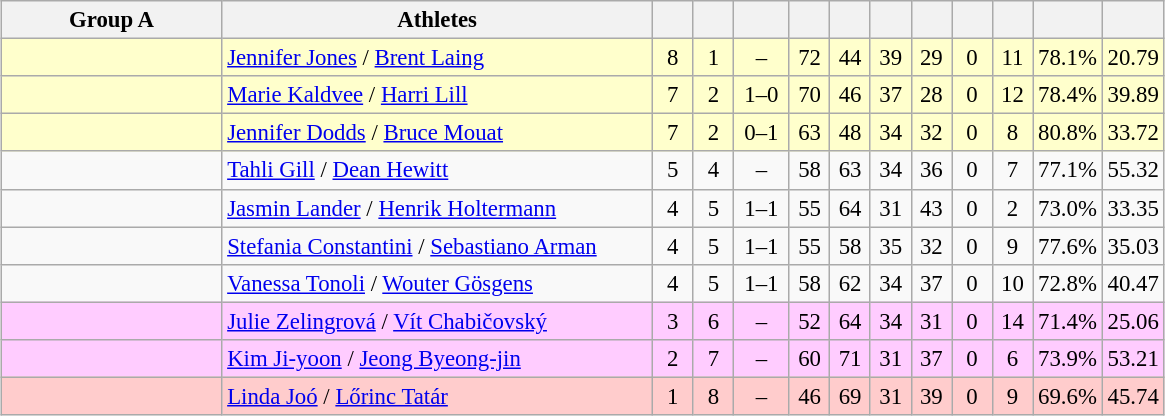<table>
<tr>
<td valign=top width=10%><br><table class="wikitable" style="font-size:95%; text-align:center;">
<tr>
<th width=140>Group A</th>
<th width=280>Athletes</th>
<th width=20></th>
<th width=20></th>
<th width=30></th>
<th width=20></th>
<th width=20></th>
<th width=20></th>
<th width=20></th>
<th width=20></th>
<th width=20></th>
<th width=20></th>
<th width=20></th>
</tr>
<tr bgcolor=#ffffcc>
<td style="text-align:left;"></td>
<td style="text-align:left;"><a href='#'>Jennifer Jones</a> / <a href='#'>Brent Laing</a></td>
<td>8</td>
<td>1</td>
<td>–</td>
<td>72</td>
<td>44</td>
<td>39</td>
<td>29</td>
<td>0</td>
<td>11</td>
<td>78.1%</td>
<td>20.79</td>
</tr>
<tr bgcolor=#ffffcc>
<td style="text-align:left;"></td>
<td style="text-align:left;"><a href='#'>Marie Kaldvee</a> / <a href='#'>Harri Lill</a></td>
<td>7</td>
<td>2</td>
<td>1–0</td>
<td>70</td>
<td>46</td>
<td>37</td>
<td>28</td>
<td>0</td>
<td>12</td>
<td>78.4%</td>
<td>39.89</td>
</tr>
<tr bgcolor=#ffffcc>
<td style="text-align:left;"></td>
<td style="text-align:left;"><a href='#'>Jennifer Dodds</a> / <a href='#'>Bruce Mouat</a></td>
<td>7</td>
<td>2</td>
<td>0–1</td>
<td>63</td>
<td>48</td>
<td>34</td>
<td>32</td>
<td>0</td>
<td>8</td>
<td>80.8%</td>
<td>33.72</td>
</tr>
<tr>
<td style="text-align:left;"></td>
<td style="text-align:left;"><a href='#'>Tahli Gill</a> / <a href='#'>Dean Hewitt</a></td>
<td>5</td>
<td>4</td>
<td>–</td>
<td>58</td>
<td>63</td>
<td>34</td>
<td>36</td>
<td>0</td>
<td>7</td>
<td>77.1%</td>
<td>55.32</td>
</tr>
<tr>
<td style="text-align:left;"></td>
<td style="text-align:left;"><a href='#'>Jasmin Lander</a> / <a href='#'>Henrik Holtermann</a></td>
<td>4</td>
<td>5</td>
<td>1–1</td>
<td>55</td>
<td>64</td>
<td>31</td>
<td>43</td>
<td>0</td>
<td>2</td>
<td>73.0%</td>
<td>33.35</td>
</tr>
<tr>
<td style="text-align:left;"></td>
<td style="text-align:left;"><a href='#'>Stefania Constantini</a> / <a href='#'>Sebastiano Arman</a></td>
<td>4</td>
<td>5</td>
<td>1–1</td>
<td>55</td>
<td>58</td>
<td>35</td>
<td>32</td>
<td>0</td>
<td>9</td>
<td>77.6%</td>
<td>35.03</td>
</tr>
<tr>
<td style="text-align:left;"></td>
<td style="text-align:left;"><a href='#'>Vanessa Tonoli</a> / <a href='#'>Wouter Gösgens</a></td>
<td>4</td>
<td>5</td>
<td>1–1</td>
<td>58</td>
<td>62</td>
<td>34</td>
<td>37</td>
<td>0</td>
<td>10</td>
<td>72.8%</td>
<td>40.47</td>
</tr>
<tr bgcolor=#ffccff>
<td style="text-align:left;"></td>
<td style="text-align:left;"><a href='#'>Julie Zelingrová</a> / <a href='#'>Vít Chabičovský</a></td>
<td>3</td>
<td>6</td>
<td>–</td>
<td>52</td>
<td>64</td>
<td>34</td>
<td>31</td>
<td>0</td>
<td>14</td>
<td>71.4%</td>
<td>25.06</td>
</tr>
<tr bgcolor=#ffccff>
<td style="text-align:left;"></td>
<td style="text-align:left;"><a href='#'>Kim Ji-yoon</a> / <a href='#'>Jeong Byeong-jin</a></td>
<td>2</td>
<td>7</td>
<td>–</td>
<td>60</td>
<td>71</td>
<td>31</td>
<td>37</td>
<td>0</td>
<td>6</td>
<td>73.9%</td>
<td>53.21</td>
</tr>
<tr bgcolor=#ffcccc>
<td style="text-align:left;"></td>
<td style="text-align:left;"><a href='#'>Linda Joó</a> / <a href='#'>Lőrinc Tatár</a></td>
<td>1</td>
<td>8</td>
<td>–</td>
<td>46</td>
<td>69</td>
<td>31</td>
<td>39</td>
<td>0</td>
<td>9</td>
<td>69.6%</td>
<td>45.74</td>
</tr>
</table>
</td>
</tr>
</table>
